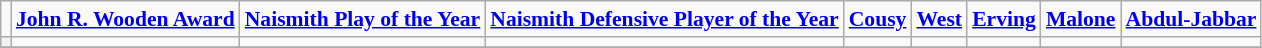<table class="wikitable" style="white-space:nowrap; font-size:90%;">
<tr>
<td></td>
<td><strong><a href='#'>John R. Wooden Award</a></strong></td>
<td><strong><a href='#'>Naismith Play of the Year</a></strong></td>
<td><strong><a href='#'>Naismith Defensive Player of the Year</a></strong></td>
<td><strong><a href='#'>Cousy</a></strong></td>
<td><strong><a href='#'>West</a></strong></td>
<td><strong><a href='#'>Erving</a></strong></td>
<td><strong><a href='#'>Malone</a></strong></td>
<td><strong><a href='#'>Abdul-Jabbar</a></strong></td>
</tr>
<tr>
<th></th>
<td></td>
<td></td>
<td></td>
<td></td>
<td></td>
<td></td>
<td></td>
<td></td>
</tr>
<tr>
</tr>
</table>
